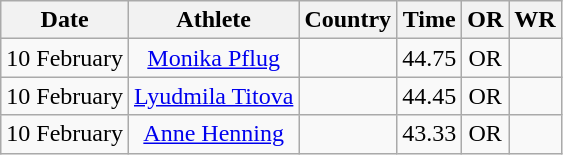<table class="wikitable" style="text-align:center">
<tr>
<th>Date</th>
<th>Athlete</th>
<th>Country</th>
<th>Time</th>
<th>OR</th>
<th>WR</th>
</tr>
<tr>
<td>10 February</td>
<td><a href='#'>Monika Pflug</a></td>
<td></td>
<td>44.75</td>
<td>OR</td>
<td></td>
</tr>
<tr>
<td>10 February</td>
<td><a href='#'>Lyudmila Titova</a></td>
<td></td>
<td>44.45</td>
<td>OR</td>
<td></td>
</tr>
<tr>
<td>10 February</td>
<td><a href='#'>Anne Henning</a></td>
<td></td>
<td>43.33</td>
<td>OR</td>
<td></td>
</tr>
</table>
